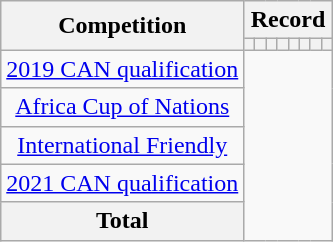<table class="wikitable" style="text-align: center">
<tr>
<th rowspan=2>Competition</th>
<th colspan=8>Record</th>
</tr>
<tr>
<th></th>
<th></th>
<th></th>
<th></th>
<th></th>
<th></th>
<th></th>
<th></th>
</tr>
<tr>
<td><a href='#'>2019 CAN qualification</a><br></td>
</tr>
<tr>
<td><a href='#'>Africa Cup of Nations</a><br></td>
</tr>
<tr>
<td><a href='#'>International Friendly</a><br></td>
</tr>
<tr>
<td><a href='#'>2021 CAN qualification</a><br></td>
</tr>
<tr>
<th>Total<br></th>
</tr>
</table>
